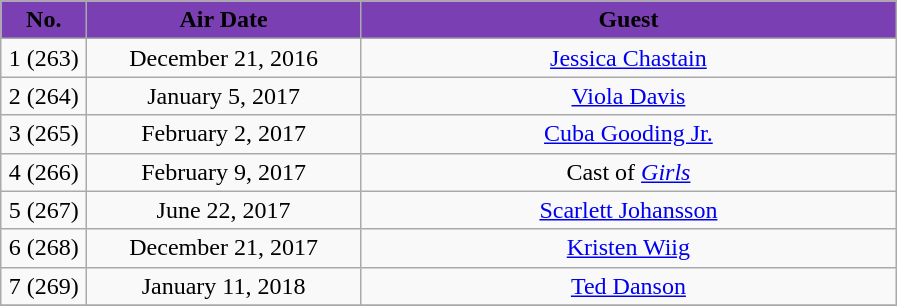<table class="wikitable" style="text-align:center;">
<tr>
<th width="50" style="background:#7B3FB4">No.</th>
<th width="175" style="background:#7B3FB4">Air Date</th>
<th width="350" style="background:#7B3FB4">Guest</th>
</tr>
<tr>
<td>1 (263)</td>
<td>December 21, 2016</td>
<td><a href='#'>Jessica Chastain</a></td>
</tr>
<tr>
<td>2 (264)</td>
<td>January 5, 2017</td>
<td><a href='#'>Viola Davis</a></td>
</tr>
<tr>
<td>3 (265)</td>
<td>February 2, 2017</td>
<td><a href='#'>Cuba Gooding Jr.</a></td>
</tr>
<tr>
<td>4 (266)</td>
<td>February 9, 2017</td>
<td>Cast of <em><a href='#'>Girls</a></em></td>
</tr>
<tr>
<td>5 (267)</td>
<td>June 22, 2017</td>
<td><a href='#'>Scarlett Johansson</a></td>
</tr>
<tr>
<td>6 (268)</td>
<td>December 21, 2017</td>
<td><a href='#'>Kristen Wiig</a></td>
</tr>
<tr>
<td>7 (269)</td>
<td>January 11, 2018</td>
<td><a href='#'>Ted Danson</a></td>
</tr>
<tr>
</tr>
</table>
